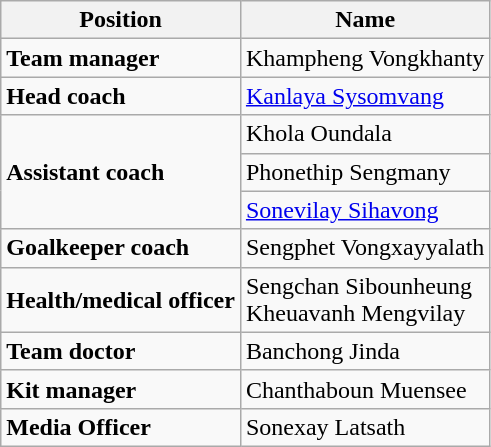<table class="wikitable">
<tr>
<th>Position</th>
<th>Name</th>
</tr>
<tr>
<td><strong>Team manager</strong></td>
<td> Khampheng Vongkhanty</td>
</tr>
<tr>
<td><strong>Head coach</strong></td>
<td> <a href='#'>Kanlaya Sysomvang</a></td>
</tr>
<tr>
<td rowspan="3"><strong>Assistant coach</strong></td>
<td> Khola Oundala</td>
</tr>
<tr>
<td> Phonethip Sengmany</td>
</tr>
<tr>
<td> <a href='#'>Sonevilay Sihavong</a></td>
</tr>
<tr>
<td><strong>Goalkeeper coach</strong></td>
<td> Sengphet Vongxayyalath</td>
</tr>
<tr>
<td><strong>Health/medical officer</strong></td>
<td> Sengchan Sibounheung <br>  Kheuavanh Mengvilay</td>
</tr>
<tr>
<td><strong>Team doctor</strong></td>
<td> Banchong Jinda</td>
</tr>
<tr>
<td><strong>Kit manager</strong></td>
<td> Chanthaboun Muensee</td>
</tr>
<tr>
<td><strong>Media Officer</strong></td>
<td> Sonexay Latsath</td>
</tr>
</table>
